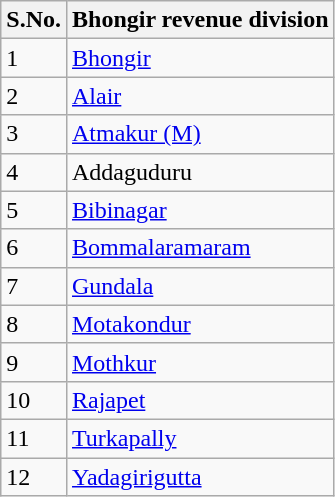<table class="wikitable">
<tr>
<th>S.No.</th>
<th>Bhongir revenue division</th>
</tr>
<tr>
<td>1</td>
<td><a href='#'>Bhongir</a></td>
</tr>
<tr>
<td>2</td>
<td><a href='#'>Alair</a></td>
</tr>
<tr>
<td>3</td>
<td><a href='#'>Atmakur (M)</a></td>
</tr>
<tr>
<td>4</td>
<td>Addaguduru</td>
</tr>
<tr>
<td>5</td>
<td><a href='#'>Bibinagar</a></td>
</tr>
<tr>
<td>6</td>
<td><a href='#'>Bommalaramaram</a></td>
</tr>
<tr>
<td>7</td>
<td><a href='#'>Gundala</a></td>
</tr>
<tr>
<td>8</td>
<td><a href='#'>Motakondur</a></td>
</tr>
<tr>
<td>9</td>
<td><a href='#'>Mothkur</a></td>
</tr>
<tr>
<td>10</td>
<td><a href='#'>Rajapet</a></td>
</tr>
<tr>
<td>11</td>
<td><a href='#'>Turkapally</a></td>
</tr>
<tr>
<td>12</td>
<td><a href='#'>Yadagirigutta</a></td>
</tr>
</table>
